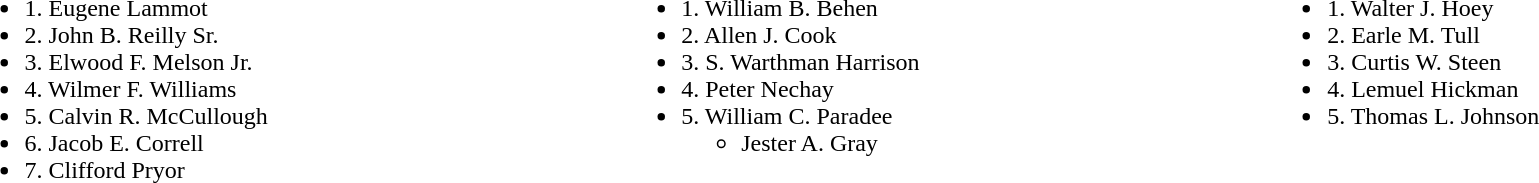<table width=100%>
<tr valign=top>
<td><br><ul><li>1. Eugene Lammot</li><li>2. John B. Reilly Sr.</li><li>3. Elwood F. Melson Jr.</li><li>4. Wilmer F. Williams</li><li>5. Calvin R. McCullough</li><li>6. Jacob E. Correll</li><li>7. Clifford Pryor</li></ul></td>
<td><br><ul><li>1. William B. Behen</li><li>2. Allen J. Cook</li><li>3. S. Warthman Harrison</li><li>4. Peter Nechay</li><li>5. William C. Paradee<ul><li>Jester A. Gray</li></ul></li></ul></td>
<td><br><ul><li>1. Walter J. Hoey</li><li>2. Earle M. Tull</li><li>3. Curtis W. Steen</li><li>4. Lemuel Hickman</li><li>5. Thomas L. Johnson</li></ul></td>
</tr>
</table>
